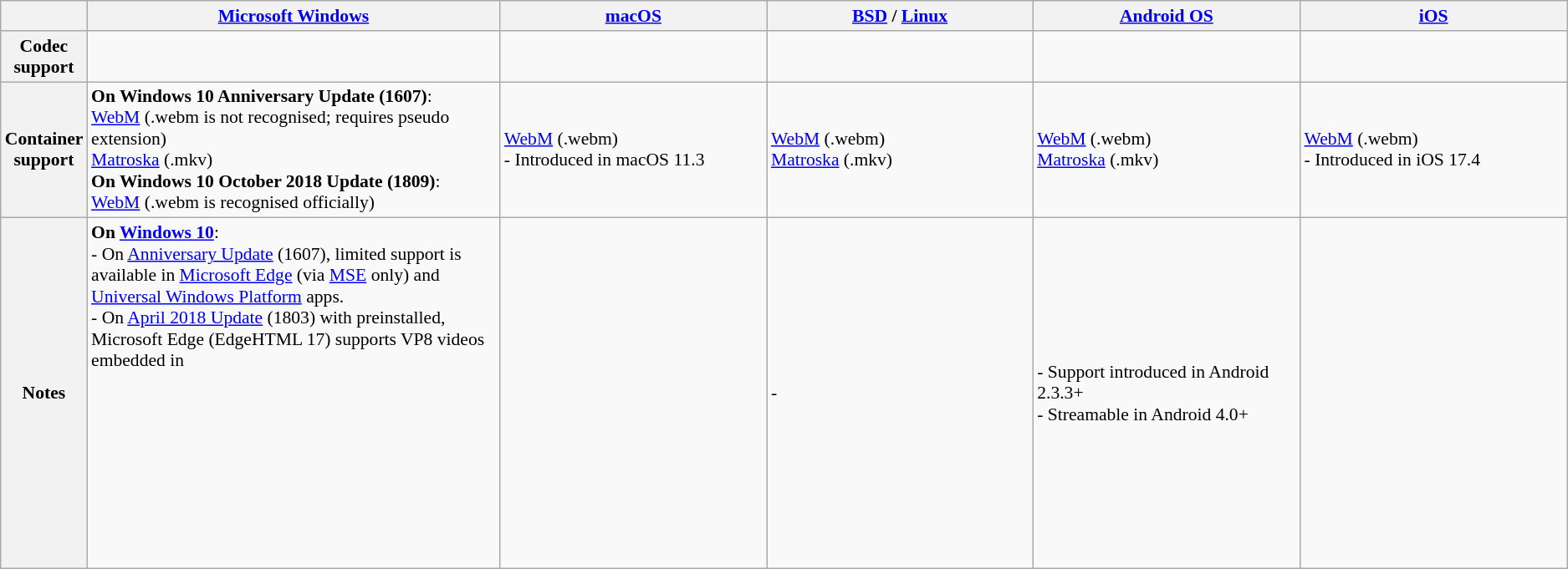<table class="wikitable" style="font-size:90%">
<tr>
<th scope="row"></th>
<th scope="col" style="width: 324px;"><a href='#'>Microsoft Windows</a></th>
<th scope="col" style="width: 216px;"><a href='#'>macOS</a></th>
<th scope="col" style="width: 216px;"><a href='#'>BSD</a> / <a href='#'>Linux</a></th>
<th scope="col" style="width: 216px;"><a href='#'>Android OS</a></th>
<th scope="col" style="width: 216px;"><a href='#'>iOS</a></th>
</tr>
<tr>
<th scope="row">Codec support</th>
<td></td>
<td></td>
<td></td>
<td></td>
<td></td>
</tr>
<tr>
<th scope="row">Container support</th>
<td><strong>On Windows 10 Anniversary Update (1607)</strong>: <br> <a href='#'>WebM</a> (.webm is not recognised; requires pseudo extension) <br> <a href='#'>Matroska</a> (.mkv) <br> <strong>On Windows 10 October 2018 Update (1809)</strong>: <br> <a href='#'>WebM</a> (.webm is recognised officially)</td>
<td><a href='#'>WebM</a> (.webm) <br> - Introduced in macOS 11.3</td>
<td><a href='#'>WebM</a> (.webm) <br> <a href='#'>Matroska</a> (.mkv)</td>
<td><a href='#'>WebM</a> (.webm) <br> <a href='#'>Matroska</a> (.mkv)</td>
<td><a href='#'>WebM</a> (.webm) <br> - Introduced in iOS 17.4</td>
</tr>
<tr>
<th scope="row">Notes</th>
<td><strong>On <a href='#'>Windows 10</a></strong>: <br> - On <a href='#'>Anniversary Update</a> (1607), limited support is available in <a href='#'>Microsoft Edge</a> (via <a href='#'>MSE</a> only) and <a href='#'>Universal Windows Platform</a> apps. <br> - On <a href='#'>April 2018 Update</a> (1803) with  preinstalled, Microsoft Edge (EdgeHTML 17) supports VP8 videos embedded in <video> tags. <br> - On <a href='#'>October 2018 Update</a> (1809),  is preinstalled. It enables encoding of VP8 and VP9 content on devices that don't have a hardware-based video encoder.</td>
<td></td>
<td>-</td>
<td>- Support introduced in Android 2.3.3+ <br> - Streamable in Android 4.0+</td>
<td></td>
</tr>
</table>
